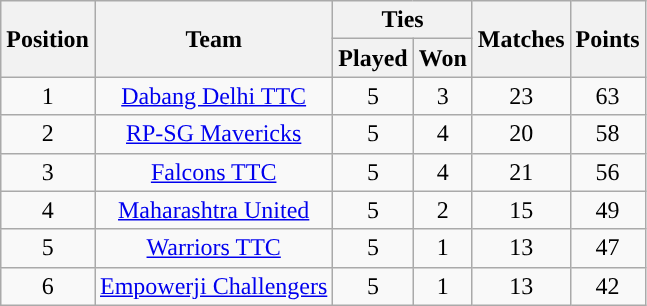<table class="wikitable sortable" style="text-align:center;">
<tr>
<th rowspan=2>Position</th>
<th rowspan=2>Team</th>
<th colspan=2>Ties</th>
<th rowspan=2>Matches</th>
<th rowspan=2>Points</th>
</tr>
<tr>
<th>Played</th>
<th>Won</th>
</tr>
<tr>
<td>1</td>
<td><a href='#'>Dabang Delhi TTC</a></td>
<td>5</td>
<td>3</td>
<td>23</td>
<td>63</td>
</tr>
<tr>
<td>2</td>
<td><a href='#'>RP-SG Mavericks</a></td>
<td>5</td>
<td>4</td>
<td>20</td>
<td>58</td>
</tr>
<tr>
<td>3</td>
<td><a href='#'>Falcons TTC</a></td>
<td>5</td>
<td>4</td>
<td>21</td>
<td>56</td>
</tr>
<tr>
<td>4</td>
<td><a href='#'>Maharashtra United</a></td>
<td>5</td>
<td>2</td>
<td>15</td>
<td>49</td>
</tr>
<tr>
<td>5</td>
<td><a href='#'>Warriors TTC</a></td>
<td>5</td>
<td>1</td>
<td>13</td>
<td>47</td>
</tr>
<tr>
<td>6</td>
<td><a href='#'>Empowerji Challengers</a></td>
<td>5</td>
<td>1</td>
<td>13</td>
<td>42</td>
</tr>
</table>
